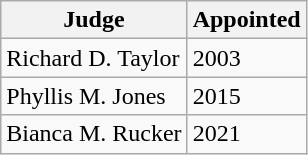<table class="wikitable">
<tr>
<th>Judge</th>
<th>Appointed</th>
</tr>
<tr>
<td>Richard D. Taylor</td>
<td>2003</td>
</tr>
<tr>
<td>Phyllis M. Jones</td>
<td>2015</td>
</tr>
<tr>
<td>Bianca M. Rucker</td>
<td>2021</td>
</tr>
</table>
